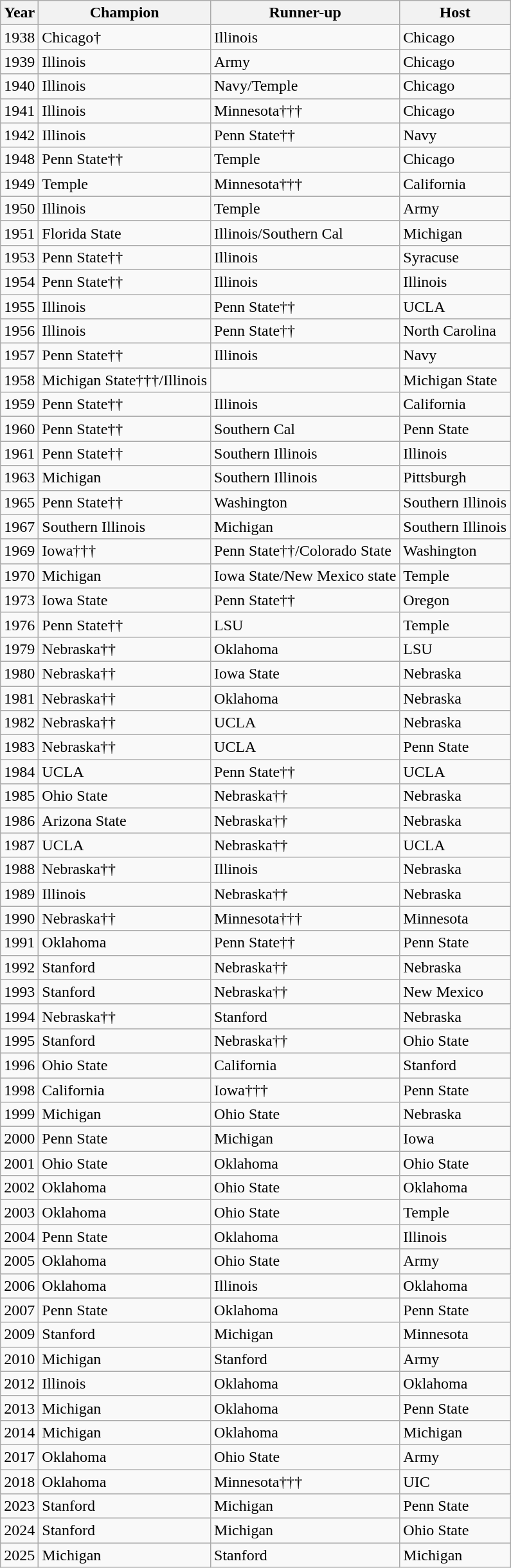<table class="wikitable">
<tr>
<th scope="col">Year</th>
<th scope="col">Champion</th>
<th scope="col">Runner-up</th>
<th scope="col">Host</th>
</tr>
<tr>
<td>1938</td>
<td>Chicago†</td>
<td>Illinois</td>
<td>Chicago</td>
</tr>
<tr>
<td>1939</td>
<td>Illinois</td>
<td>Army</td>
<td>Chicago</td>
</tr>
<tr>
<td>1940</td>
<td>Illinois</td>
<td>Navy/Temple</td>
<td>Chicago</td>
</tr>
<tr>
<td>1941</td>
<td>Illinois</td>
<td>Minnesota†††</td>
<td>Chicago</td>
</tr>
<tr>
<td>1942</td>
<td>Illinois</td>
<td>Penn State††</td>
<td>Navy</td>
</tr>
<tr>
<td>1948</td>
<td>Penn State††</td>
<td>Temple</td>
<td>Chicago</td>
</tr>
<tr>
<td>1949</td>
<td>Temple</td>
<td>Minnesota†††</td>
<td>California</td>
</tr>
<tr>
<td>1950</td>
<td>Illinois</td>
<td>Temple</td>
<td>Army</td>
</tr>
<tr>
<td>1951</td>
<td>Florida State</td>
<td>Illinois/Southern Cal</td>
<td>Michigan</td>
</tr>
<tr>
<td>1953</td>
<td>Penn State††</td>
<td>Illinois</td>
<td>Syracuse</td>
</tr>
<tr>
<td>1954</td>
<td>Penn State††</td>
<td>Illinois</td>
<td>Illinois</td>
</tr>
<tr>
<td>1955</td>
<td>Illinois</td>
<td>Penn State††</td>
<td>UCLA</td>
</tr>
<tr>
<td>1956</td>
<td>Illinois</td>
<td>Penn State††</td>
<td>North Carolina</td>
</tr>
<tr>
<td>1957</td>
<td>Penn State††</td>
<td>Illinois</td>
<td>Navy</td>
</tr>
<tr>
<td>1958</td>
<td>Michigan State†††/Illinois</td>
<td></td>
<td>Michigan State</td>
</tr>
<tr>
<td>1959</td>
<td>Penn State††</td>
<td>Illinois</td>
<td>California</td>
</tr>
<tr>
<td>1960</td>
<td>Penn State††</td>
<td>Southern Cal</td>
<td>Penn State</td>
</tr>
<tr>
<td>1961</td>
<td>Penn State††</td>
<td>Southern Illinois</td>
<td>Illinois</td>
</tr>
<tr>
<td>1963</td>
<td>Michigan</td>
<td>Southern Illinois</td>
<td>Pittsburgh</td>
</tr>
<tr>
<td>1965</td>
<td>Penn State††</td>
<td>Washington</td>
<td>Southern Illinois</td>
</tr>
<tr>
<td>1967</td>
<td>Southern Illinois</td>
<td>Michigan</td>
<td>Southern Illinois</td>
</tr>
<tr>
<td>1969</td>
<td>Iowa†††</td>
<td>Penn State††/Colorado State</td>
<td>Washington</td>
</tr>
<tr>
<td>1970</td>
<td>Michigan</td>
<td>Iowa State/New Mexico state</td>
<td>Temple</td>
</tr>
<tr>
<td>1973</td>
<td>Iowa State</td>
<td>Penn State††</td>
<td>Oregon</td>
</tr>
<tr>
<td>1976</td>
<td>Penn State††</td>
<td>LSU</td>
<td>Temple</td>
</tr>
<tr>
<td>1979</td>
<td>Nebraska††</td>
<td>Oklahoma</td>
<td>LSU</td>
</tr>
<tr>
<td>1980</td>
<td>Nebraska††</td>
<td>Iowa State</td>
<td>Nebraska</td>
</tr>
<tr>
<td>1981</td>
<td>Nebraska††</td>
<td>Oklahoma</td>
<td>Nebraska</td>
</tr>
<tr>
<td>1982</td>
<td>Nebraska††</td>
<td>UCLA</td>
<td>Nebraska</td>
</tr>
<tr>
<td>1983</td>
<td>Nebraska††</td>
<td>UCLA</td>
<td>Penn State</td>
</tr>
<tr>
<td>1984</td>
<td>UCLA</td>
<td>Penn State††</td>
<td>UCLA</td>
</tr>
<tr>
<td>1985</td>
<td>Ohio State</td>
<td>Nebraska††</td>
<td>Nebraska</td>
</tr>
<tr>
<td>1986</td>
<td>Arizona State</td>
<td>Nebraska††</td>
<td>Nebraska</td>
</tr>
<tr>
<td>1987</td>
<td>UCLA</td>
<td>Nebraska††</td>
<td>UCLA</td>
</tr>
<tr>
<td>1988</td>
<td>Nebraska††</td>
<td>Illinois</td>
<td>Nebraska</td>
</tr>
<tr>
<td>1989</td>
<td>Illinois</td>
<td>Nebraska††</td>
<td>Nebraska</td>
</tr>
<tr>
<td>1990</td>
<td>Nebraska††</td>
<td>Minnesota†††</td>
<td>Minnesota</td>
</tr>
<tr>
<td>1991</td>
<td>Oklahoma</td>
<td>Penn State††</td>
<td>Penn State</td>
</tr>
<tr>
<td>1992</td>
<td>Stanford</td>
<td>Nebraska††</td>
<td>Nebraska</td>
</tr>
<tr>
<td>1993</td>
<td>Stanford</td>
<td>Nebraska††</td>
<td>New Mexico</td>
</tr>
<tr>
<td>1994</td>
<td>Nebraska††</td>
<td>Stanford</td>
<td>Nebraska</td>
</tr>
<tr>
<td>1995</td>
<td>Stanford</td>
<td>Nebraska††</td>
<td>Ohio State</td>
</tr>
<tr>
<td>1996</td>
<td>Ohio State</td>
<td>California</td>
<td>Stanford</td>
</tr>
<tr>
<td>1998</td>
<td>California</td>
<td>Iowa†††</td>
<td>Penn State</td>
</tr>
<tr>
<td>1999</td>
<td>Michigan</td>
<td>Ohio State</td>
<td>Nebraska</td>
</tr>
<tr>
<td>2000</td>
<td>Penn State</td>
<td>Michigan</td>
<td>Iowa</td>
</tr>
<tr>
<td>2001</td>
<td>Ohio State</td>
<td>Oklahoma</td>
<td>Ohio State</td>
</tr>
<tr>
<td>2002</td>
<td>Oklahoma</td>
<td>Ohio State</td>
<td>Oklahoma</td>
</tr>
<tr>
<td>2003</td>
<td>Oklahoma</td>
<td>Ohio State</td>
<td>Temple</td>
</tr>
<tr>
<td>2004</td>
<td>Penn State</td>
<td>Oklahoma</td>
<td>Illinois</td>
</tr>
<tr>
<td>2005</td>
<td>Oklahoma</td>
<td>Ohio State</td>
<td>Army</td>
</tr>
<tr>
<td>2006</td>
<td>Oklahoma</td>
<td>Illinois</td>
<td>Oklahoma</td>
</tr>
<tr>
<td>2007</td>
<td>Penn State</td>
<td>Oklahoma</td>
<td>Penn State</td>
</tr>
<tr>
<td>2009</td>
<td>Stanford</td>
<td>Michigan</td>
<td>Minnesota</td>
</tr>
<tr>
<td>2010</td>
<td>Michigan</td>
<td>Stanford</td>
<td>Army</td>
</tr>
<tr>
<td>2012</td>
<td>Illinois</td>
<td>Oklahoma</td>
<td>Oklahoma</td>
</tr>
<tr>
<td>2013</td>
<td>Michigan</td>
<td>Oklahoma</td>
<td>Penn State</td>
</tr>
<tr>
<td>2014</td>
<td>Michigan</td>
<td>Oklahoma</td>
<td>Michigan</td>
</tr>
<tr>
<td>2017</td>
<td>Oklahoma</td>
<td>Ohio State</td>
<td>Army</td>
</tr>
<tr>
<td>2018</td>
<td>Oklahoma</td>
<td>Minnesota†††</td>
<td>UIC</td>
</tr>
<tr>
<td>2023</td>
<td>Stanford</td>
<td>Michigan</td>
<td>Penn State</td>
</tr>
<tr>
<td>2024</td>
<td>Stanford</td>
<td>Michigan</td>
<td>Ohio State</td>
</tr>
<tr>
<td>2025</td>
<td>Michigan</td>
<td>Stanford</td>
<td>Michigan</td>
</tr>
</table>
